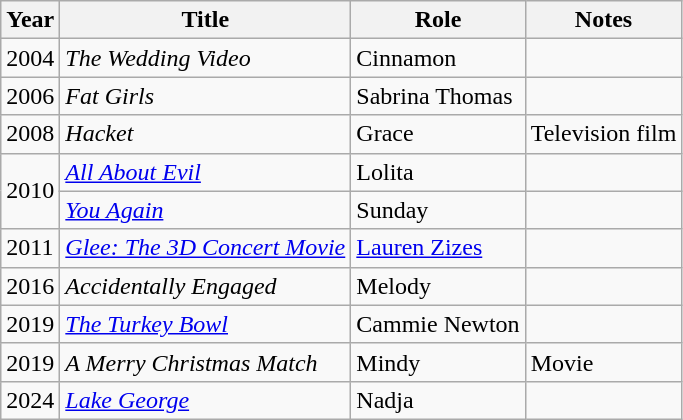<table class="wikitable sortable">
<tr>
<th>Year</th>
<th>Title</th>
<th>Role</th>
<th class="unsortable">Notes</th>
</tr>
<tr>
<td>2004</td>
<td><em>The Wedding Video</em></td>
<td>Cinnamon</td>
<td></td>
</tr>
<tr>
<td>2006</td>
<td><em>Fat Girls</em></td>
<td>Sabrina Thomas</td>
<td></td>
</tr>
<tr>
<td>2008</td>
<td><em>Hacket</em></td>
<td>Grace</td>
<td>Television film</td>
</tr>
<tr>
<td rowspan=2>2010</td>
<td><em><a href='#'>All About Evil</a></em></td>
<td>Lolita</td>
<td></td>
</tr>
<tr>
<td><em><a href='#'>You Again</a></em></td>
<td>Sunday</td>
<td></td>
</tr>
<tr>
<td>2011</td>
<td><em><a href='#'>Glee: The 3D Concert Movie</a></em></td>
<td><a href='#'>Lauren Zizes</a></td>
<td></td>
</tr>
<tr>
<td>2016</td>
<td><em>Accidentally Engaged</em></td>
<td>Melody</td>
<td></td>
</tr>
<tr>
<td>2019</td>
<td><em><a href='#'>The Turkey Bowl</a></em></td>
<td>Cammie Newton</td>
<td></td>
</tr>
<tr>
<td>2019</td>
<td><em>A Merry Christmas Match</em></td>
<td>Mindy</td>
<td>Movie</td>
</tr>
<tr>
<td>2024</td>
<td><em><a href='#'>Lake George</a></em></td>
<td>Nadja</td>
<td></td>
</tr>
</table>
